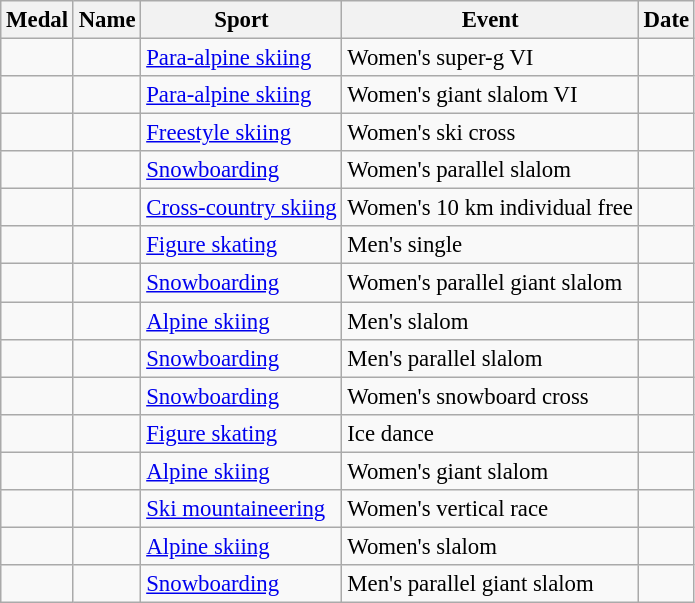<table class="wikitable sortable" style="font-size:95%;">
<tr>
<th>Medal</th>
<th>Name</th>
<th>Sport</th>
<th>Event</th>
<th>Date</th>
</tr>
<tr>
<td></td>
<td></td>
<td><a href='#'>Para-alpine skiing</a></td>
<td>Women's super-g VI</td>
<td></td>
</tr>
<tr>
<td></td>
<td></td>
<td><a href='#'>Para-alpine skiing</a></td>
<td>Women's giant slalom VI</td>
<td></td>
</tr>
<tr>
<td></td>
<td></td>
<td><a href='#'>Freestyle skiing</a></td>
<td>Women's ski cross</td>
<td></td>
</tr>
<tr>
<td></td>
<td></td>
<td><a href='#'>Snowboarding</a></td>
<td>Women's parallel slalom</td>
<td></td>
</tr>
<tr>
<td></td>
<td></td>
<td><a href='#'>Cross-country skiing</a></td>
<td>Women's 10 km individual free</td>
<td></td>
</tr>
<tr>
<td></td>
<td></td>
<td><a href='#'>Figure skating</a></td>
<td>Men's single</td>
<td></td>
</tr>
<tr>
<td></td>
<td></td>
<td><a href='#'>Snowboarding</a></td>
<td>Women's parallel giant slalom</td>
<td></td>
</tr>
<tr>
<td></td>
<td></td>
<td><a href='#'>Alpine skiing</a></td>
<td>Men's slalom</td>
<td></td>
</tr>
<tr>
<td></td>
<td></td>
<td><a href='#'>Snowboarding</a></td>
<td>Men's parallel slalom</td>
<td></td>
</tr>
<tr>
<td></td>
<td></td>
<td><a href='#'>Snowboarding</a></td>
<td>Women's snowboard cross</td>
<td></td>
</tr>
<tr>
<td></td>
<td><br></td>
<td><a href='#'>Figure skating</a></td>
<td>Ice dance</td>
<td></td>
</tr>
<tr>
<td></td>
<td></td>
<td><a href='#'>Alpine skiing</a></td>
<td>Women's giant slalom</td>
<td></td>
</tr>
<tr>
<td></td>
<td></td>
<td><a href='#'>Ski mountaineering</a></td>
<td>Women's vertical race</td>
<td></td>
</tr>
<tr>
<td></td>
<td></td>
<td><a href='#'>Alpine skiing</a></td>
<td>Women's slalom</td>
<td></td>
</tr>
<tr>
<td></td>
<td></td>
<td><a href='#'>Snowboarding</a></td>
<td>Men's parallel giant slalom</td>
<td></td>
</tr>
</table>
